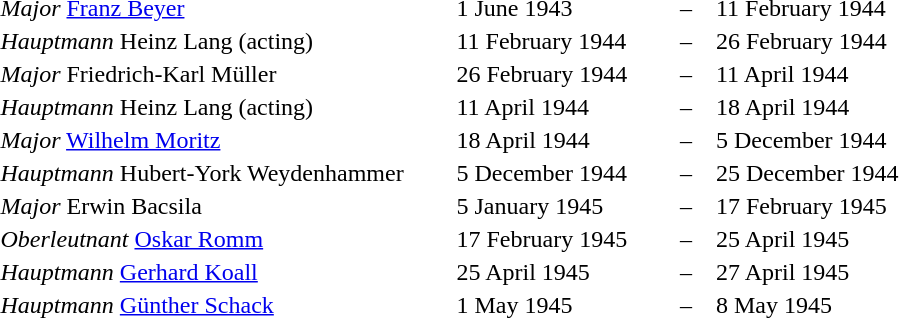<table>
<tr>
<th style="width: 300px;"></th>
<th style="width: 145px;"></th>
<th style="width: 20px;"></th>
<th style="width: 150px;"></th>
</tr>
<tr>
<td><em>Major</em> <a href='#'>Franz Beyer</a></td>
<td>1 June 1943</td>
<td>–</td>
<td>11 February 1944</td>
</tr>
<tr>
<td><em>Hauptmann</em> Heinz Lang (acting)</td>
<td>11 February 1944</td>
<td>–</td>
<td>26 February 1944</td>
</tr>
<tr>
<td><em>Major</em> Friedrich-Karl Müller</td>
<td>26 February 1944</td>
<td>–</td>
<td>11 April 1944</td>
</tr>
<tr>
<td><em>Hauptmann</em> Heinz Lang (acting)</td>
<td>11 April 1944</td>
<td>–</td>
<td>18 April 1944</td>
</tr>
<tr>
<td><em>Major</em> <a href='#'>Wilhelm Moritz</a></td>
<td>18 April 1944</td>
<td>–</td>
<td>5 December 1944</td>
</tr>
<tr>
<td><em>Hauptmann</em> Hubert-York Weydenhammer</td>
<td>5 December 1944</td>
<td>–</td>
<td>25 December 1944</td>
</tr>
<tr>
<td><em>Major</em> Erwin Bacsila</td>
<td>5 January 1945</td>
<td>–</td>
<td>17 February 1945</td>
</tr>
<tr>
<td><em>Oberleutnant</em> <a href='#'>Oskar Romm</a></td>
<td>17 February 1945</td>
<td>–</td>
<td>25 April 1945</td>
</tr>
<tr>
<td><em>Hauptmann</em> <a href='#'>Gerhard Koall</a></td>
<td>25 April 1945</td>
<td>–</td>
<td>27 April 1945</td>
</tr>
<tr>
<td><em>Hauptmann</em> <a href='#'>Günther Schack</a></td>
<td>1 May 1945</td>
<td>–</td>
<td>8 May 1945</td>
</tr>
</table>
